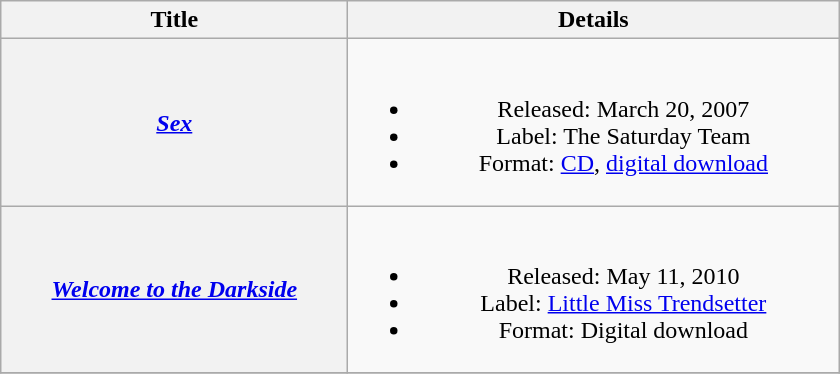<table class="wikitable plainrowheaders" style="text-align:center;">
<tr>
<th scope="col" style="width:14em;">Title</th>
<th scope="col" style="width:20em;">Details</th>
</tr>
<tr>
<th scope="row"><em><a href='#'>Sex</a></em></th>
<td><br><ul><li>Released: March 20, 2007</li><li>Label: The Saturday Team</li><li>Format: <a href='#'>CD</a>, <a href='#'>digital download</a></li></ul></td>
</tr>
<tr>
<th scope="row"><em><a href='#'>Welcome to the Darkside</a></em></th>
<td><br><ul><li>Released: May 11, 2010</li><li>Label: <a href='#'>Little Miss Trendsetter</a></li><li>Format: Digital download</li></ul></td>
</tr>
<tr>
</tr>
</table>
